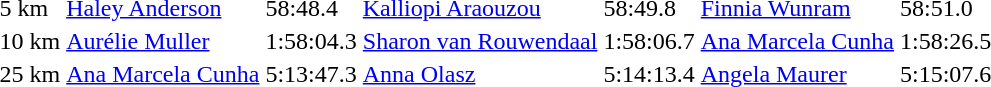<table>
<tr>
<td>5 km<br></td>
<td><a href='#'>Haley Anderson</a><br></td>
<td>58:48.4</td>
<td><a href='#'>Kalliopi Araouzou</a><br></td>
<td>58:49.8</td>
<td><a href='#'>Finnia Wunram</a><br></td>
<td>58:51.0</td>
</tr>
<tr>
<td>10 km<br></td>
<td><a href='#'>Aurélie Muller</a><br></td>
<td>1:58:04.3</td>
<td><a href='#'>Sharon van Rouwendaal</a><br></td>
<td>1:58:06.7</td>
<td><a href='#'>Ana Marcela Cunha</a><br></td>
<td>1:58:26.5</td>
</tr>
<tr>
<td>25 km<br></td>
<td><a href='#'>Ana Marcela Cunha</a><br></td>
<td>5:13:47.3</td>
<td><a href='#'>Anna Olasz</a><br></td>
<td>5:14:13.4</td>
<td><a href='#'>Angela Maurer</a><br></td>
<td>5:15:07.6</td>
</tr>
</table>
